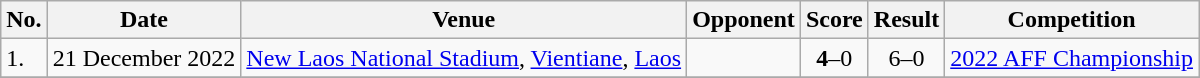<table class="wikitable">
<tr>
<th>No.</th>
<th>Date</th>
<th>Venue</th>
<th>Opponent</th>
<th>Score</th>
<th>Result</th>
<th>Competition</th>
</tr>
<tr>
<td>1.</td>
<td>21 December 2022</td>
<td><a href='#'>New Laos National Stadium</a>, <a href='#'>Vientiane</a>, <a href='#'>Laos</a></td>
<td></td>
<td align=center><strong>4</strong>–0</td>
<td align=center>6–0</td>
<td><a href='#'>2022 AFF Championship</a></td>
</tr>
<tr>
</tr>
</table>
